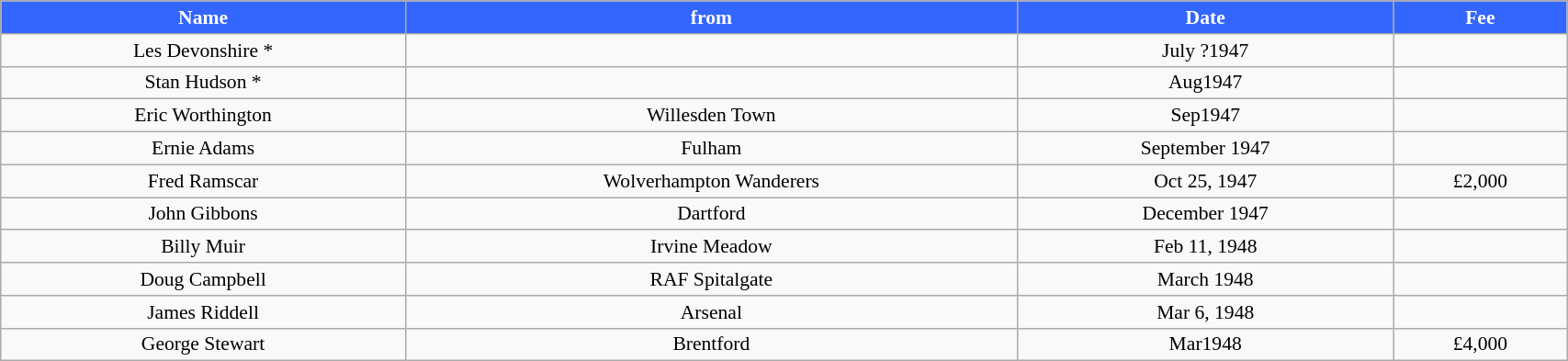<table class="wikitable" style="text-align:center; font-size:90%; width:90%;">
<tr>
<th style="background:#3366ff; color:#FFFFFF; text-align:center;"><strong>Name</strong></th>
<th style="background:#3366ff; color:#FFFFFF; text-align:center;">from</th>
<th style="background:#3366ff; color:#FFFFFF; text-align:center;">Date</th>
<th style="background:#3366ff; color:#FFFFFF; text-align:center;">Fee</th>
</tr>
<tr>
<td>Les Devonshire *</td>
<td></td>
<td>July ?1947</td>
<td></td>
</tr>
<tr>
<td>Stan Hudson *</td>
<td></td>
<td>Aug1947</td>
<td></td>
</tr>
<tr>
<td>Eric Worthington</td>
<td>Willesden Town</td>
<td>Sep1947</td>
<td></td>
</tr>
<tr>
<td>Ernie Adams</td>
<td>Fulham</td>
<td>September 1947</td>
<td></td>
</tr>
<tr>
<td>Fred Ramscar</td>
<td>Wolverhampton Wanderers</td>
<td>Oct 25, 1947</td>
<td>£2,000</td>
</tr>
<tr>
<td>John Gibbons</td>
<td>Dartford</td>
<td>December 1947</td>
<td></td>
</tr>
<tr>
<td>Billy Muir</td>
<td>Irvine Meadow</td>
<td>Feb 11, 1948</td>
<td></td>
</tr>
<tr>
<td>Doug Campbell</td>
<td>RAF Spitalgate</td>
<td>March 1948</td>
<td></td>
</tr>
<tr>
<td>James Riddell</td>
<td>Arsenal</td>
<td>Mar 6, 1948</td>
<td></td>
</tr>
<tr>
<td>George Stewart</td>
<td>Brentford</td>
<td>Mar1948</td>
<td>£4,000</td>
</tr>
</table>
